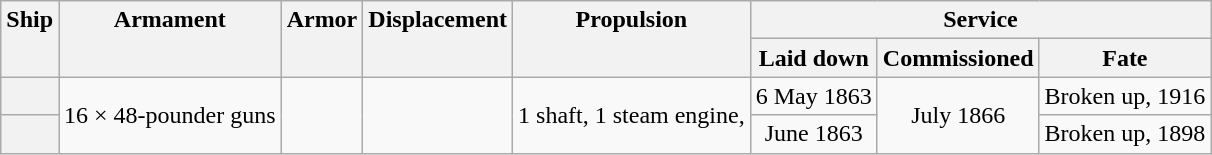<table class="wikitable plainrowheaders" style="text-align: center;">
<tr valign="top">
<th scope="col" rowspan="2">Ship</th>
<th scope="col" rowspan="2">Armament</th>
<th scope="col" rowspan="2">Armor</th>
<th scope="col" rowspan="2">Displacement</th>
<th scope="col" rowspan="2">Propulsion</th>
<th scope="col" colspan="3">Service</th>
</tr>
<tr valign="top">
<th scope="col">Laid down</th>
<th scope="col">Commissioned</th>
<th scope="col">Fate</th>
</tr>
<tr valign="center">
<th scope="row"></th>
<td rowspan="2">16 × 48-pounder guns</td>
<td rowspan="2"></td>
<td rowspan="2"></td>
<td rowspan="2">1 shaft, 1 steam engine, </td>
<td>6 May 1863</td>
<td rowspan="2">July 1866</td>
<td>Broken up, 1916</td>
</tr>
<tr valign="center">
<th scope="row"></th>
<td>June 1863</td>
<td>Broken up, 1898</td>
</tr>
</table>
